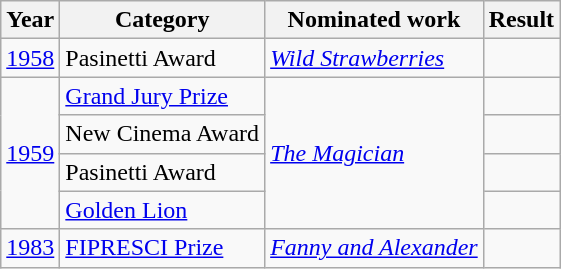<table class="wikitable sortable">
<tr>
<th>Year</th>
<th>Category</th>
<th>Nominated work</th>
<th>Result</th>
</tr>
<tr>
<td><a href='#'>1958</a></td>
<td>Pasinetti Award</td>
<td><em><a href='#'>Wild Strawberries</a></em></td>
<td></td>
</tr>
<tr>
<td rowspan=4><a href='#'>1959</a></td>
<td><a href='#'>Grand Jury Prize</a></td>
<td rowspan=4><em><a href='#'>The Magician</a></em></td>
<td></td>
</tr>
<tr>
<td>New Cinema Award</td>
<td></td>
</tr>
<tr>
<td>Pasinetti Award</td>
<td></td>
</tr>
<tr>
<td><a href='#'>Golden Lion</a></td>
<td></td>
</tr>
<tr>
<td><a href='#'>1983</a></td>
<td><a href='#'>FIPRESCI Prize</a></td>
<td><em><a href='#'>Fanny and Alexander</a></em></td>
<td></td>
</tr>
</table>
